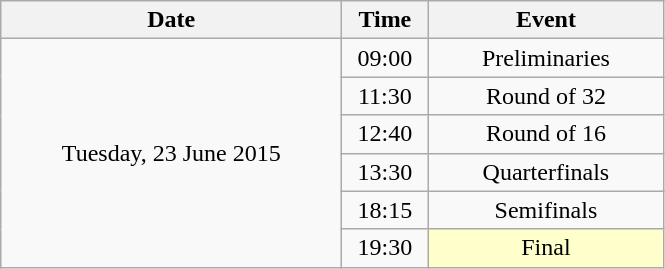<table class = "wikitable" style="text-align:center;">
<tr>
<th width=220>Date</th>
<th width=50>Time</th>
<th width=150>Event</th>
</tr>
<tr>
<td rowspan=6>Tuesday, 23 June 2015</td>
<td>09:00</td>
<td>Preliminaries</td>
</tr>
<tr>
<td>11:30</td>
<td>Round of 32</td>
</tr>
<tr>
<td>12:40</td>
<td>Round of 16</td>
</tr>
<tr>
<td>13:30</td>
<td>Quarterfinals</td>
</tr>
<tr>
<td>18:15</td>
<td>Semifinals</td>
</tr>
<tr>
<td>19:30</td>
<td bgcolor=ffffcc>Final</td>
</tr>
</table>
